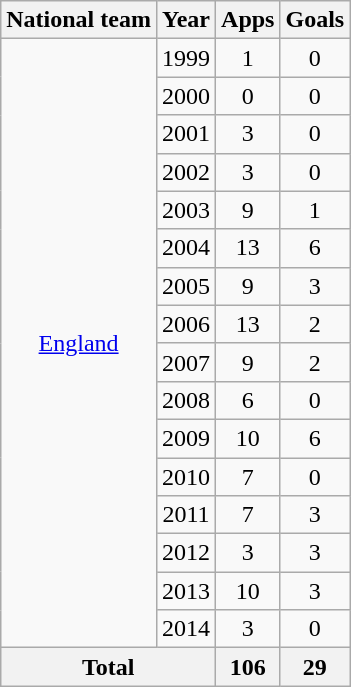<table class=wikitable style="text-align: center;">
<tr>
<th>National team</th>
<th>Year</th>
<th>Apps</th>
<th>Goals</th>
</tr>
<tr>
<td rowspan="16"><a href='#'>England</a></td>
<td>1999</td>
<td>1</td>
<td>0</td>
</tr>
<tr>
<td>2000</td>
<td>0</td>
<td>0</td>
</tr>
<tr>
<td>2001</td>
<td>3</td>
<td>0</td>
</tr>
<tr>
<td>2002</td>
<td>3</td>
<td>0</td>
</tr>
<tr>
<td>2003</td>
<td>9</td>
<td>1</td>
</tr>
<tr>
<td>2004</td>
<td>13</td>
<td>6</td>
</tr>
<tr>
<td>2005</td>
<td>9</td>
<td>3</td>
</tr>
<tr>
<td>2006</td>
<td>13</td>
<td>2</td>
</tr>
<tr>
<td>2007</td>
<td>9</td>
<td>2</td>
</tr>
<tr>
<td>2008</td>
<td>6</td>
<td>0</td>
</tr>
<tr>
<td>2009</td>
<td>10</td>
<td>6</td>
</tr>
<tr>
<td>2010</td>
<td>7</td>
<td>0</td>
</tr>
<tr>
<td>2011</td>
<td>7</td>
<td>3</td>
</tr>
<tr>
<td>2012</td>
<td>3</td>
<td>3</td>
</tr>
<tr>
<td>2013</td>
<td>10</td>
<td>3</td>
</tr>
<tr>
<td>2014</td>
<td>3</td>
<td>0</td>
</tr>
<tr>
<th colspan="2">Total</th>
<th>106</th>
<th>29</th>
</tr>
</table>
